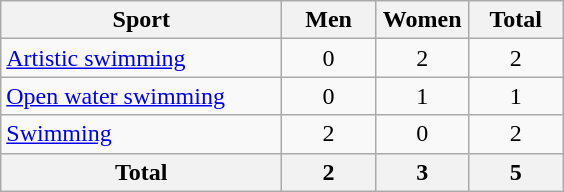<table class="wikitable sortable" style="text-align:center;">
<tr>
<th width=180>Sport</th>
<th width=55>Men</th>
<th width=55>Women</th>
<th width=55>Total</th>
</tr>
<tr>
<td align=left><a href='#'>Artistic swimming</a></td>
<td>0</td>
<td>2</td>
<td>2</td>
</tr>
<tr>
<td align=left><a href='#'>Open water swimming</a></td>
<td>0</td>
<td>1</td>
<td>1</td>
</tr>
<tr>
<td align=left><a href='#'>Swimming</a></td>
<td>2</td>
<td>0</td>
<td>2</td>
</tr>
<tr>
<th>Total</th>
<th>2</th>
<th>3</th>
<th>5</th>
</tr>
</table>
